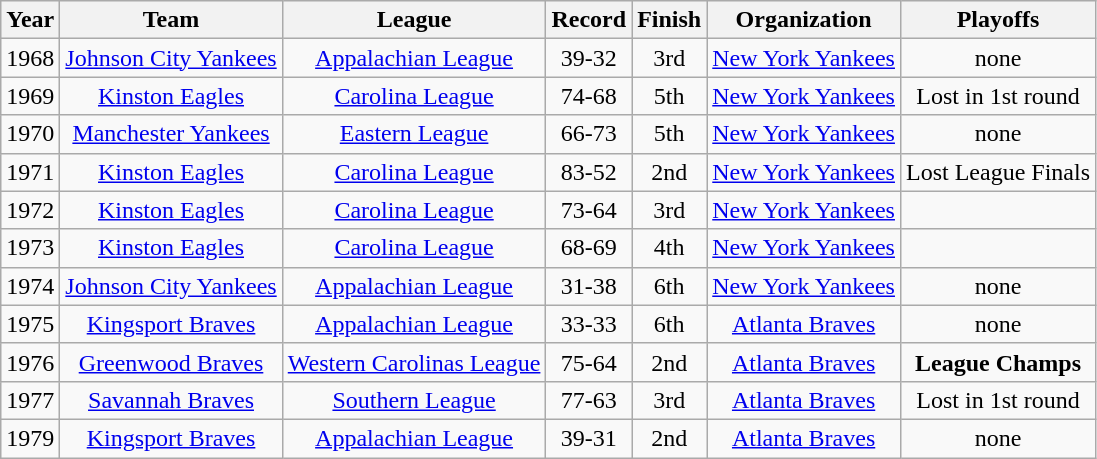<table class="wikitable">
<tr style="background: #F2F2F2;">
<th>Year</th>
<th>Team</th>
<th>League</th>
<th>Record</th>
<th>Finish</th>
<th>Organization</th>
<th>Playoffs</th>
</tr>
<tr align=center>
<td>1968</td>
<td><a href='#'>Johnson City Yankees</a></td>
<td><a href='#'>Appalachian League</a></td>
<td>39-32</td>
<td>3rd</td>
<td><a href='#'>New York Yankees</a></td>
<td>none</td>
</tr>
<tr align=center>
<td>1969</td>
<td><a href='#'>Kinston Eagles</a></td>
<td><a href='#'>Carolina League</a></td>
<td>74-68</td>
<td>5th</td>
<td><a href='#'>New York Yankees</a></td>
<td>Lost in 1st round</td>
</tr>
<tr align=center>
<td>1970</td>
<td><a href='#'>Manchester Yankees</a></td>
<td><a href='#'>Eastern League</a></td>
<td>66-73</td>
<td>5th</td>
<td><a href='#'>New York Yankees</a></td>
<td>none</td>
</tr>
<tr align=center>
<td>1971</td>
<td><a href='#'>Kinston Eagles</a></td>
<td><a href='#'>Carolina League</a></td>
<td>83-52</td>
<td>2nd</td>
<td><a href='#'>New York Yankees</a></td>
<td>Lost League Finals</td>
</tr>
<tr align=center>
<td>1972</td>
<td><a href='#'>Kinston Eagles</a></td>
<td><a href='#'>Carolina League</a></td>
<td>73-64</td>
<td>3rd</td>
<td><a href='#'>New York Yankees</a></td>
<td></td>
</tr>
<tr align=center>
<td>1973</td>
<td><a href='#'>Kinston Eagles</a></td>
<td><a href='#'>Carolina League</a></td>
<td>68-69</td>
<td>4th</td>
<td><a href='#'>New York Yankees</a></td>
<td></td>
</tr>
<tr align=center>
<td>1974</td>
<td><a href='#'>Johnson City Yankees</a></td>
<td><a href='#'>Appalachian League</a></td>
<td>31-38</td>
<td>6th</td>
<td><a href='#'>New York Yankees</a></td>
<td>none</td>
</tr>
<tr align=center>
<td>1975</td>
<td><a href='#'>Kingsport Braves</a></td>
<td><a href='#'>Appalachian League</a></td>
<td>33-33</td>
<td>6th</td>
<td><a href='#'>Atlanta Braves</a></td>
<td>none</td>
</tr>
<tr align=center>
<td>1976</td>
<td><a href='#'>Greenwood Braves</a></td>
<td><a href='#'>Western Carolinas League</a></td>
<td>75-64</td>
<td>2nd</td>
<td><a href='#'>Atlanta Braves</a></td>
<td><strong>League Champs</strong></td>
</tr>
<tr align=center>
<td>1977</td>
<td><a href='#'>Savannah Braves</a></td>
<td><a href='#'>Southern League</a></td>
<td>77-63</td>
<td>3rd</td>
<td><a href='#'>Atlanta Braves</a></td>
<td>Lost in 1st round</td>
</tr>
<tr style="text-align:center;">
<td>1979</td>
<td><a href='#'>Kingsport Braves</a></td>
<td><a href='#'>Appalachian League</a></td>
<td>39-31</td>
<td>2nd</td>
<td><a href='#'>Atlanta Braves</a></td>
<td>none</td>
</tr>
</table>
